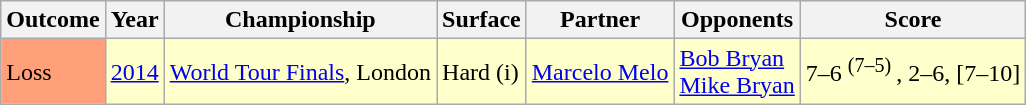<table class="sortable wikitable">
<tr>
<th>Outcome</th>
<th>Year</th>
<th>Championship</th>
<th>Surface</th>
<th>Partner</th>
<th>Opponents</th>
<th class="unsortable">Score</th>
</tr>
<tr style="background:#ffffcc;">
<td style="background:#ffa07a;">Loss</td>
<td><a href='#'>2014</a></td>
<td><a href='#'>World Tour Finals</a>, London</td>
<td>Hard (i)</td>
<td> <a href='#'>Marcelo Melo</a></td>
<td> <a href='#'>Bob Bryan</a><br> <a href='#'>Mike Bryan</a></td>
<td>7–6 <sup> (7–5) </sup>, 2–6, [7–10]</td>
</tr>
</table>
